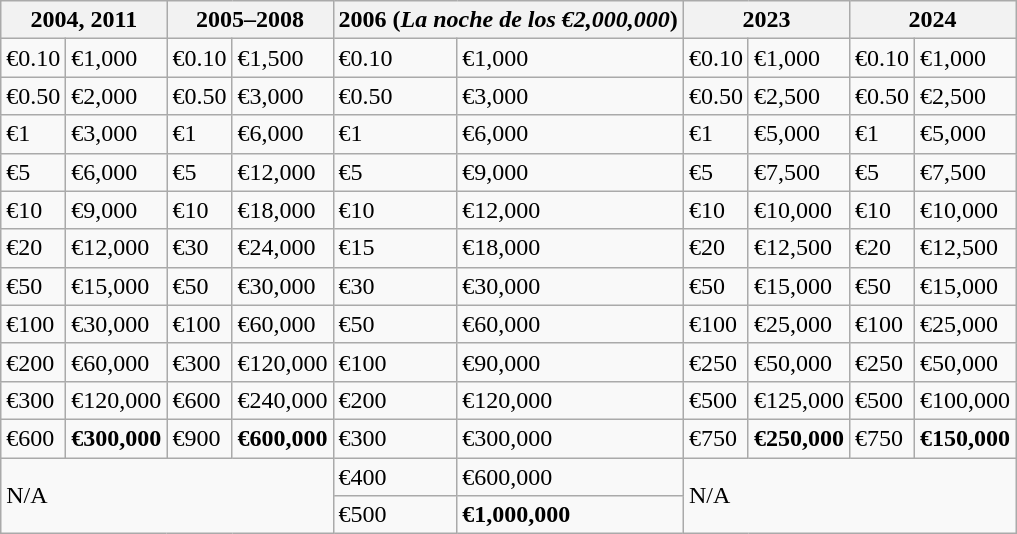<table class="wikitable">
<tr>
<th colspan="2">2004, 2011</th>
<th colspan="2">2005–2008</th>
<th colspan="2">2006 (<em>La noche de los €2,000,000</em>)</th>
<th colspan="2">2023</th>
<th colspan="2">2024</th>
</tr>
<tr>
<td>€0.10</td>
<td>€1,000</td>
<td>€0.10</td>
<td>€1,500</td>
<td>€0.10</td>
<td>€1,000</td>
<td>€0.10</td>
<td>€1,000</td>
<td>€0.10</td>
<td>€1,000</td>
</tr>
<tr>
<td>€0.50</td>
<td>€2,000</td>
<td>€0.50</td>
<td>€3,000</td>
<td>€0.50</td>
<td>€3,000</td>
<td>€0.50</td>
<td>€2,500</td>
<td>€0.50</td>
<td>€2,500</td>
</tr>
<tr>
<td>€1</td>
<td>€3,000</td>
<td>€1</td>
<td>€6,000</td>
<td>€1</td>
<td>€6,000</td>
<td>€1</td>
<td>€5,000</td>
<td>€1</td>
<td>€5,000</td>
</tr>
<tr>
<td>€5</td>
<td>€6,000</td>
<td>€5</td>
<td>€12,000</td>
<td>€5</td>
<td>€9,000</td>
<td>€5</td>
<td>€7,500</td>
<td>€5</td>
<td>€7,500</td>
</tr>
<tr>
<td>€10</td>
<td>€9,000</td>
<td>€10</td>
<td>€18,000</td>
<td>€10</td>
<td>€12,000</td>
<td>€10</td>
<td>€10,000</td>
<td>€10</td>
<td>€10,000</td>
</tr>
<tr>
<td>€20</td>
<td>€12,000</td>
<td>€30</td>
<td>€24,000</td>
<td>€15</td>
<td>€18,000</td>
<td>€20</td>
<td>€12,500</td>
<td>€20</td>
<td>€12,500</td>
</tr>
<tr>
<td>€50</td>
<td>€15,000</td>
<td>€50</td>
<td>€30,000</td>
<td>€30</td>
<td>€30,000</td>
<td>€50</td>
<td>€15,000</td>
<td>€50</td>
<td>€15,000</td>
</tr>
<tr>
<td>€100</td>
<td>€30,000</td>
<td>€100</td>
<td>€60,000</td>
<td>€50</td>
<td>€60,000</td>
<td>€100</td>
<td>€25,000</td>
<td>€100</td>
<td>€25,000</td>
</tr>
<tr>
<td>€200</td>
<td>€60,000</td>
<td>€300</td>
<td>€120,000</td>
<td>€100</td>
<td>€90,000</td>
<td>€250</td>
<td>€50,000</td>
<td>€250</td>
<td>€50,000</td>
</tr>
<tr>
<td>€300</td>
<td>€120,000</td>
<td>€600</td>
<td>€240,000</td>
<td>€200</td>
<td>€120,000</td>
<td>€500</td>
<td>€125,000</td>
<td>€500</td>
<td>€100,000</td>
</tr>
<tr>
<td>€600</td>
<td><strong>€300,000</strong></td>
<td>€900</td>
<td><strong>€600,000</strong></td>
<td>€300</td>
<td>€300,000</td>
<td>€750</td>
<td><strong>€250,000</strong></td>
<td>€750</td>
<td><strong>€150,000</strong></td>
</tr>
<tr>
<td colspan="4" rowspan="2">N/A</td>
<td>€400</td>
<td>€600,000</td>
<td colspan="4" rowspan="2">N/A</td>
</tr>
<tr>
<td>€500</td>
<td><strong>€1,000,000</strong></td>
</tr>
</table>
